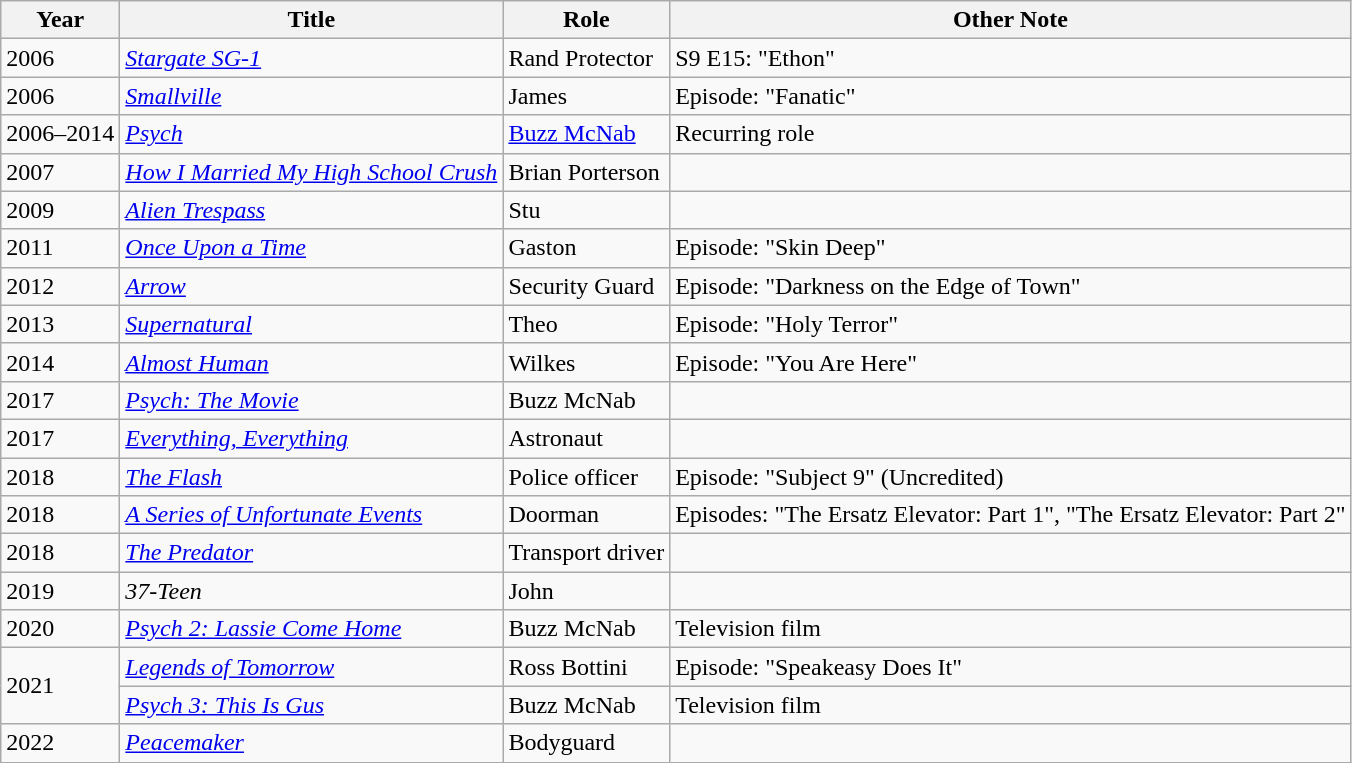<table class="wikitable sortable">
<tr>
<th>Year</th>
<th>Title</th>
<th>Role</th>
<th ! class="unsortable">Other Note</th>
</tr>
<tr>
<td>2006</td>
<td><em><a href='#'>Stargate SG-1</a></em></td>
<td>Rand Protector</td>
<td>S9 E15: "Ethon"</td>
</tr>
<tr>
<td>2006</td>
<td><em><a href='#'>Smallville</a></em></td>
<td>James</td>
<td>Episode: "Fanatic"</td>
</tr>
<tr>
<td>2006–2014</td>
<td><em><a href='#'>Psych</a></em></td>
<td><a href='#'>Buzz McNab</a></td>
<td>Recurring role</td>
</tr>
<tr>
<td>2007</td>
<td><em><a href='#'>How I Married My High School Crush</a></em></td>
<td>Brian Porterson</td>
<td></td>
</tr>
<tr>
<td>2009</td>
<td><em><a href='#'>Alien Trespass</a></em></td>
<td>Stu</td>
<td></td>
</tr>
<tr>
<td>2011</td>
<td><em><a href='#'>Once Upon a Time</a></em></td>
<td>Gaston</td>
<td>Episode: "Skin Deep"</td>
</tr>
<tr>
<td>2012</td>
<td><em><a href='#'>Arrow</a></em></td>
<td>Security Guard</td>
<td>Episode: "Darkness on the Edge of Town"</td>
</tr>
<tr>
<td>2013</td>
<td><em><a href='#'>Supernatural</a></em></td>
<td>Theo</td>
<td>Episode: "Holy Terror"</td>
</tr>
<tr>
<td>2014</td>
<td><em><a href='#'>Almost Human</a></em></td>
<td>Wilkes</td>
<td>Episode: "You Are Here"</td>
</tr>
<tr>
<td>2017</td>
<td><em><a href='#'>Psych: The Movie</a></em></td>
<td>Buzz McNab</td>
<td></td>
</tr>
<tr>
<td>2017</td>
<td><em><a href='#'>Everything, Everything</a></em></td>
<td>Astronaut</td>
<td></td>
</tr>
<tr>
<td>2018</td>
<td data-sort-value="Flash, The"><em><a href='#'>The Flash</a></em></td>
<td>Police officer</td>
<td>Episode: "Subject 9" (Uncredited)</td>
</tr>
<tr>
<td>2018</td>
<td data-sort-value="Series of Unfortunate Events, A"><em><a href='#'>A Series of Unfortunate Events</a></em></td>
<td>Doorman</td>
<td>Episodes: "The Ersatz Elevator: Part 1", "The Ersatz Elevator: Part 2"</td>
</tr>
<tr>
<td>2018</td>
<td data-sort-value="Predator, The"><em><a href='#'>The Predator</a></em></td>
<td>Transport driver</td>
<td></td>
</tr>
<tr>
<td>2019</td>
<td><em>37-Teen </em></td>
<td>John</td>
<td></td>
</tr>
<tr>
<td>2020</td>
<td><em><a href='#'>Psych 2: Lassie Come Home</a></em></td>
<td>Buzz McNab</td>
<td>Television film</td>
</tr>
<tr>
<td rowspan="2">2021</td>
<td><em><a href='#'>Legends of Tomorrow</a></em></td>
<td>Ross Bottini</td>
<td>Episode: "Speakeasy Does It"</td>
</tr>
<tr>
<td><em><a href='#'>Psych 3: This Is Gus</a></em></td>
<td>Buzz McNab</td>
<td>Television film</td>
</tr>
<tr>
<td>2022</td>
<td><em><a href='#'>Peacemaker</a></em></td>
<td>Bodyguard</td>
<td></td>
</tr>
</table>
